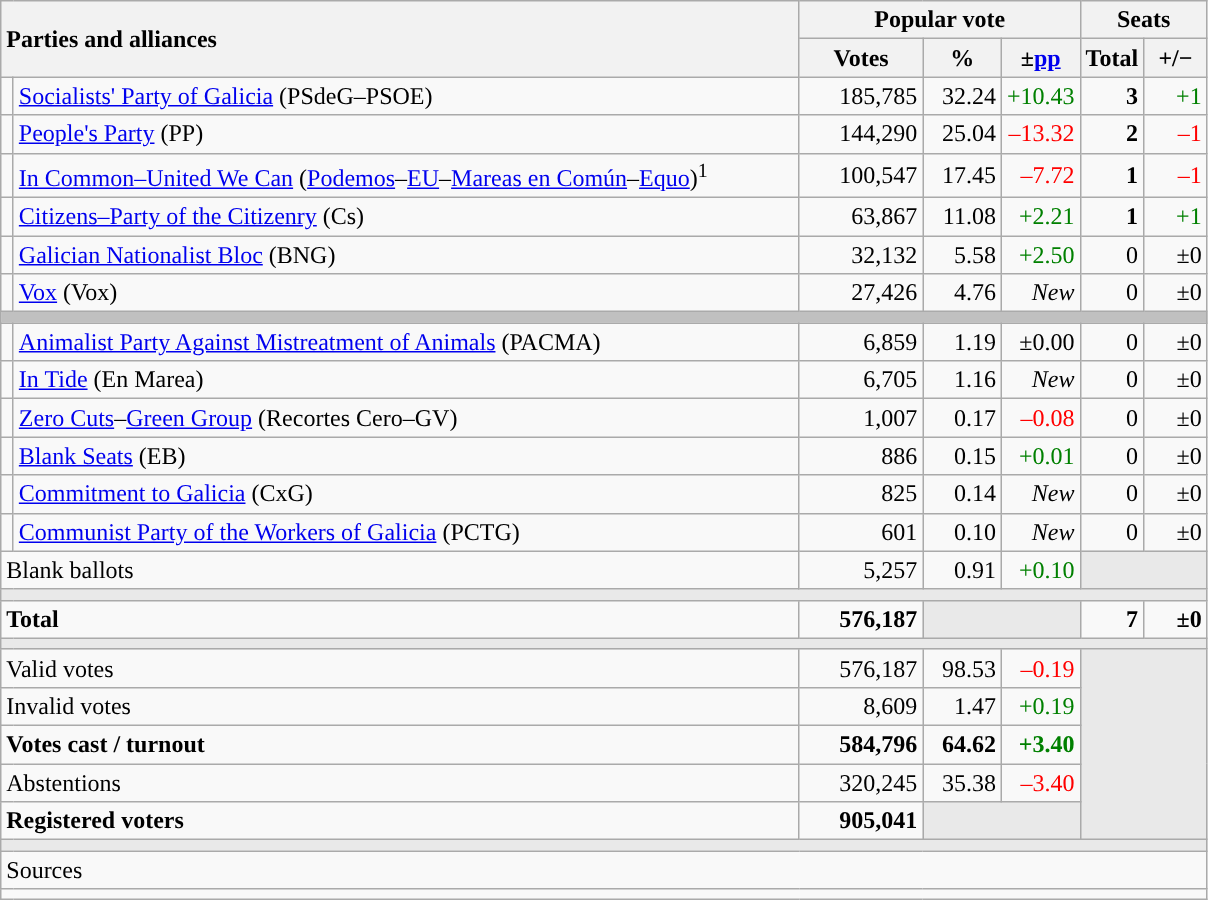<table class="wikitable" style="text-align:right;">
<tr>
<th style="text-align:left;" rowspan="2" colspan="2" width="525">Parties and alliances</th>
<th colspan="3">Popular vote</th>
<th colspan="2">Seats</th>
</tr>
<tr>
<th width="75">Votes</th>
<th width="45">%</th>
<th width="45">±<a href='#'>pp</a></th>
<th width="35">Total</th>
<th width="35">+/−</th>
</tr>
<tr>
<td width="1" style="color:inherit;background:"></td>
<td align="left"><a href='#'>Socialists' Party of Galicia</a> (PSdeG–PSOE)</td>
<td>185,785</td>
<td>32.24</td>
<td style="color:green;">+10.43</td>
<td><strong>3</strong></td>
<td style="color:green;">+1</td>
</tr>
<tr>
<td style="color:inherit;background:"></td>
<td align="left"><a href='#'>People's Party</a> (PP)</td>
<td>144,290</td>
<td>25.04</td>
<td style="color:red;">–13.32</td>
<td><strong>2</strong></td>
<td style="color:red;">–1</td>
</tr>
<tr>
<td style="color:inherit;background:"></td>
<td align="left"><a href='#'>In Common–United We Can</a> (<a href='#'>Podemos</a>–<a href='#'>EU</a>–<a href='#'>Mareas en Común</a>–<a href='#'>Equo</a>)<sup>1</sup></td>
<td>100,547</td>
<td>17.45</td>
<td style="color:red;">–7.72</td>
<td><strong>1</strong></td>
<td style="color:red;">–1</td>
</tr>
<tr>
<td style="color:inherit;background:"></td>
<td align="left"><a href='#'>Citizens–Party of the Citizenry</a> (Cs)</td>
<td>63,867</td>
<td>11.08</td>
<td style="color:green;">+2.21</td>
<td><strong>1</strong></td>
<td style="color:green;">+1</td>
</tr>
<tr>
<td style="color:inherit;background:"></td>
<td align="left"><a href='#'>Galician Nationalist Bloc</a> (BNG)</td>
<td>32,132</td>
<td>5.58</td>
<td style="color:green;">+2.50</td>
<td>0</td>
<td>±0</td>
</tr>
<tr>
<td style="color:inherit;background:"></td>
<td align="left"><a href='#'>Vox</a> (Vox)</td>
<td>27,426</td>
<td>4.76</td>
<td><em>New</em></td>
<td>0</td>
<td>±0</td>
</tr>
<tr>
<td colspan="7" bgcolor="#C0C0C0"></td>
</tr>
<tr>
<td style="color:inherit;background:"></td>
<td align="left"><a href='#'>Animalist Party Against Mistreatment of Animals</a> (PACMA)</td>
<td>6,859</td>
<td>1.19</td>
<td>±0.00</td>
<td>0</td>
<td>±0</td>
</tr>
<tr>
<td style="color:inherit;background:"></td>
<td align="left"><a href='#'>In Tide</a> (En Marea)</td>
<td>6,705</td>
<td>1.16</td>
<td><em>New</em></td>
<td>0</td>
<td>±0</td>
</tr>
<tr>
<td style="color:inherit;background:"></td>
<td align="left"><a href='#'>Zero Cuts</a>–<a href='#'>Green Group</a> (Recortes Cero–GV)</td>
<td>1,007</td>
<td>0.17</td>
<td style="color:red;">–0.08</td>
<td>0</td>
<td>±0</td>
</tr>
<tr>
<td style="color:inherit;background:"></td>
<td align="left"><a href='#'>Blank Seats</a> (EB)</td>
<td>886</td>
<td>0.15</td>
<td style="color:green;">+0.01</td>
<td>0</td>
<td>±0</td>
</tr>
<tr>
<td style="color:inherit;background:"></td>
<td align="left"><a href='#'>Commitment to Galicia</a> (CxG)</td>
<td>825</td>
<td>0.14</td>
<td><em>New</em></td>
<td>0</td>
<td>±0</td>
</tr>
<tr>
<td style="color:inherit;background:"></td>
<td align="left"><a href='#'>Communist Party of the Workers of Galicia</a> (PCTG)</td>
<td>601</td>
<td>0.10</td>
<td><em>New</em></td>
<td>0</td>
<td>±0</td>
</tr>
<tr>
<td align="left" colspan="2">Blank ballots</td>
<td>5,257</td>
<td>0.91</td>
<td style="color:green;">+0.10</td>
<td bgcolor="#E9E9E9" colspan="2"></td>
</tr>
<tr>
<td colspan="7" bgcolor="#E9E9E9"></td>
</tr>
<tr style="font-weight:bold;">
<td align="left" colspan="2">Total</td>
<td>576,187</td>
<td bgcolor="#E9E9E9" colspan="2"></td>
<td>7</td>
<td>±0</td>
</tr>
<tr>
<td colspan="7" bgcolor="#E9E9E9"></td>
</tr>
<tr>
<td align="left" colspan="2">Valid votes</td>
<td>576,187</td>
<td>98.53</td>
<td style="color:red;">–0.19</td>
<td bgcolor="#E9E9E9" colspan="2" rowspan="5"></td>
</tr>
<tr>
<td align="left" colspan="2">Invalid votes</td>
<td>8,609</td>
<td>1.47</td>
<td style="color:green;">+0.19</td>
</tr>
<tr style="font-weight:bold;">
<td align="left" colspan="2">Votes cast / turnout</td>
<td>584,796</td>
<td>64.62</td>
<td style="color:green;">+3.40</td>
</tr>
<tr>
<td align="left" colspan="2">Abstentions</td>
<td>320,245</td>
<td>35.38</td>
<td style="color:red;">–3.40</td>
</tr>
<tr style="font-weight:bold;">
<td align="left" colspan="2">Registered voters</td>
<td>905,041</td>
<td bgcolor="#E9E9E9" colspan="2"></td>
</tr>
<tr>
<td colspan="7" bgcolor="#E9E9E9"></td>
</tr>
<tr>
<td align="left" colspan="7">Sources</td>
</tr>
<tr>
<td colspan="7" style="text-align:left; max-width:790px;"></td>
</tr>
</table>
